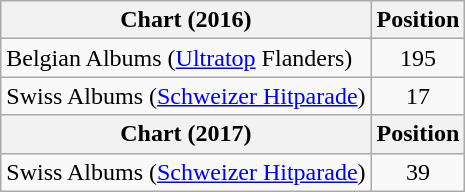<table class="wikitable">
<tr>
<th>Chart (2016)</th>
<th>Position</th>
</tr>
<tr>
<td>Belgian Albums (<a href='#'>Ultratop</a> Flanders)</td>
<td style="text-align:center">195</td>
</tr>
<tr>
<td>Swiss Albums (<a href='#'>Schweizer Hitparade</a>)</td>
<td style="text-align:center">17</td>
</tr>
<tr>
<th>Chart (2017)</th>
<th>Position</th>
</tr>
<tr>
<td>Swiss Albums (<a href='#'>Schweizer Hitparade</a>)</td>
<td style="text-align:center">39</td>
</tr>
</table>
